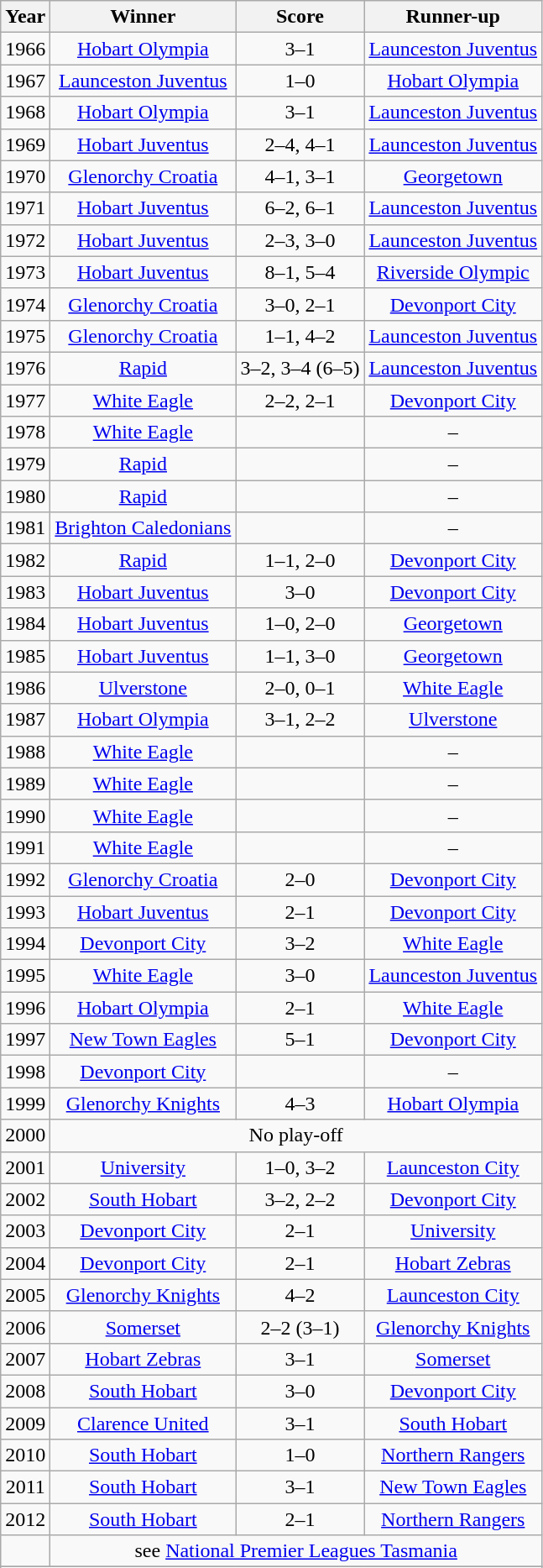<table class="wikitable" style="text-align:center">
<tr>
<th>Year</th>
<th>Winner</th>
<th>Score</th>
<th>Runner-up</th>
</tr>
<tr>
<td>1966</td>
<td><a href='#'>Hobart Olympia</a></td>
<td>3–1</td>
<td><a href='#'>Launceston Juventus</a></td>
</tr>
<tr>
<td>1967</td>
<td><a href='#'>Launceston Juventus</a></td>
<td>1–0</td>
<td><a href='#'>Hobart Olympia</a></td>
</tr>
<tr>
<td>1968</td>
<td><a href='#'>Hobart Olympia</a></td>
<td>3–1</td>
<td><a href='#'>Launceston Juventus</a></td>
</tr>
<tr>
<td>1969</td>
<td><a href='#'>Hobart Juventus</a></td>
<td>2–4, 4–1</td>
<td><a href='#'>Launceston Juventus</a></td>
</tr>
<tr>
<td>1970</td>
<td><a href='#'>Glenorchy Croatia</a></td>
<td>4–1, 3–1</td>
<td><a href='#'>Georgetown</a></td>
</tr>
<tr>
<td>1971</td>
<td><a href='#'>Hobart Juventus</a></td>
<td>6–2, 6–1</td>
<td><a href='#'>Launceston Juventus</a></td>
</tr>
<tr>
<td>1972</td>
<td><a href='#'>Hobart Juventus</a></td>
<td>2–3, 3–0</td>
<td><a href='#'>Launceston Juventus</a></td>
</tr>
<tr>
<td>1973</td>
<td><a href='#'>Hobart Juventus</a></td>
<td>8–1, 5–4</td>
<td><a href='#'>Riverside Olympic</a></td>
</tr>
<tr>
<td>1974</td>
<td><a href='#'>Glenorchy Croatia</a></td>
<td>3–0, 2–1</td>
<td><a href='#'>Devonport City</a></td>
</tr>
<tr>
<td>1975</td>
<td><a href='#'>Glenorchy Croatia</a></td>
<td>1–1, 4–2</td>
<td><a href='#'>Launceston Juventus</a></td>
</tr>
<tr>
<td>1976</td>
<td><a href='#'>Rapid</a></td>
<td>3–2, 3–4 (6–5)</td>
<td><a href='#'>Launceston Juventus</a></td>
</tr>
<tr>
<td>1977</td>
<td><a href='#'>White Eagle</a></td>
<td>2–2, 2–1</td>
<td><a href='#'>Devonport City</a></td>
</tr>
<tr>
<td>1978</td>
<td><a href='#'>White Eagle</a></td>
<td></td>
<td>–</td>
</tr>
<tr>
<td>1979</td>
<td><a href='#'>Rapid</a></td>
<td></td>
<td>–</td>
</tr>
<tr>
<td>1980</td>
<td><a href='#'>Rapid</a></td>
<td></td>
<td>–</td>
</tr>
<tr>
<td>1981</td>
<td><a href='#'>Brighton Caledonians</a></td>
<td></td>
<td>–</td>
</tr>
<tr>
<td>1982</td>
<td><a href='#'>Rapid</a></td>
<td>1–1, 2–0</td>
<td><a href='#'>Devonport City</a></td>
</tr>
<tr>
<td>1983</td>
<td><a href='#'>Hobart Juventus</a></td>
<td>3–0</td>
<td><a href='#'>Devonport City</a></td>
</tr>
<tr>
<td>1984</td>
<td><a href='#'>Hobart Juventus</a></td>
<td>1–0, 2–0</td>
<td><a href='#'>Georgetown</a></td>
</tr>
<tr>
<td>1985</td>
<td><a href='#'>Hobart Juventus</a></td>
<td>1–1, 3–0</td>
<td><a href='#'>Georgetown</a></td>
</tr>
<tr>
<td>1986</td>
<td><a href='#'>Ulverstone</a></td>
<td>2–0, 0–1</td>
<td><a href='#'>White Eagle</a></td>
</tr>
<tr>
<td>1987</td>
<td><a href='#'>Hobart Olympia</a></td>
<td>3–1, 2–2</td>
<td><a href='#'>Ulverstone</a></td>
</tr>
<tr>
<td>1988</td>
<td><a href='#'>White Eagle</a></td>
<td></td>
<td>–</td>
</tr>
<tr>
<td>1989</td>
<td><a href='#'>White Eagle</a></td>
<td></td>
<td>–</td>
</tr>
<tr>
<td>1990</td>
<td><a href='#'>White Eagle</a></td>
<td></td>
<td>–</td>
</tr>
<tr>
<td>1991</td>
<td><a href='#'>White Eagle</a></td>
<td></td>
<td>–</td>
</tr>
<tr>
<td>1992</td>
<td><a href='#'>Glenorchy Croatia</a></td>
<td>2–0</td>
<td><a href='#'>Devonport City</a></td>
</tr>
<tr>
<td>1993</td>
<td><a href='#'>Hobart Juventus</a></td>
<td>2–1</td>
<td><a href='#'>Devonport City</a></td>
</tr>
<tr>
<td>1994</td>
<td><a href='#'>Devonport City</a></td>
<td>3–2</td>
<td><a href='#'>White Eagle</a></td>
</tr>
<tr>
<td>1995</td>
<td><a href='#'>White Eagle</a></td>
<td>3–0</td>
<td><a href='#'>Launceston Juventus</a></td>
</tr>
<tr>
<td>1996</td>
<td><a href='#'>Hobart Olympia</a></td>
<td>2–1</td>
<td><a href='#'>White Eagle</a></td>
</tr>
<tr>
<td>1997</td>
<td><a href='#'>New Town Eagles</a></td>
<td>5–1</td>
<td><a href='#'>Devonport City</a></td>
</tr>
<tr>
<td>1998</td>
<td><a href='#'>Devonport City</a></td>
<td></td>
<td>–</td>
</tr>
<tr>
<td>1999</td>
<td><a href='#'>Glenorchy Knights</a></td>
<td>4–3</td>
<td><a href='#'>Hobart Olympia</a></td>
</tr>
<tr>
<td>2000</td>
<td colspan=3>No play-off</td>
</tr>
<tr>
<td>2001</td>
<td><a href='#'>University</a></td>
<td>1–0, 3–2</td>
<td><a href='#'>Launceston City</a></td>
</tr>
<tr>
<td>2002</td>
<td><a href='#'>South Hobart</a></td>
<td>3–2, 2–2</td>
<td><a href='#'>Devonport City</a></td>
</tr>
<tr>
<td>2003</td>
<td><a href='#'>Devonport City</a></td>
<td>2–1</td>
<td><a href='#'>University</a></td>
</tr>
<tr>
<td>2004</td>
<td><a href='#'>Devonport City</a></td>
<td>2–1</td>
<td><a href='#'>Hobart Zebras</a></td>
</tr>
<tr>
<td>2005</td>
<td><a href='#'>Glenorchy Knights</a></td>
<td>4–2</td>
<td><a href='#'>Launceston City</a></td>
</tr>
<tr>
<td>2006</td>
<td><a href='#'>Somerset</a></td>
<td>2–2  (3–1)</td>
<td><a href='#'>Glenorchy Knights</a></td>
</tr>
<tr>
<td>2007</td>
<td><a href='#'>Hobart Zebras</a></td>
<td>3–1</td>
<td><a href='#'>Somerset</a></td>
</tr>
<tr>
<td>2008</td>
<td><a href='#'>South Hobart</a></td>
<td>3–0</td>
<td><a href='#'>Devonport City</a></td>
</tr>
<tr>
<td>2009</td>
<td><a href='#'>Clarence United</a></td>
<td>3–1</td>
<td><a href='#'>South Hobart</a></td>
</tr>
<tr>
<td>2010</td>
<td><a href='#'>South Hobart</a></td>
<td>1–0</td>
<td><a href='#'>Northern Rangers</a></td>
</tr>
<tr>
<td>2011</td>
<td><a href='#'>South Hobart</a></td>
<td>3–1</td>
<td><a href='#'>New Town Eagles</a></td>
</tr>
<tr>
<td>2012</td>
<td><a href='#'>South Hobart</a></td>
<td>2–1</td>
<td><a href='#'>Northern Rangers</a></td>
</tr>
<tr>
<td></td>
<td colspan=3>see <a href='#'>National Premier Leagues Tasmania</a></td>
</tr>
<tr>
</tr>
<tr>
</tr>
</table>
